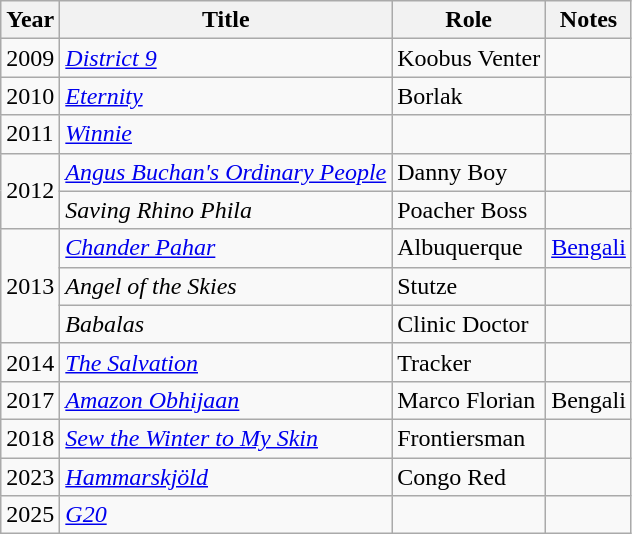<table class="wikitable sortable">
<tr>
<th>Year</th>
<th>Title</th>
<th>Role</th>
<th class="unsortable">Notes</th>
</tr>
<tr>
<td>2009</td>
<td><em><a href='#'>District 9</a></em></td>
<td>Koobus Venter</td>
<td></td>
</tr>
<tr>
<td>2010</td>
<td><em><a href='#'>Eternity</a></em></td>
<td>Borlak</td>
<td></td>
</tr>
<tr>
<td>2011</td>
<td><em><a href='#'>Winnie</a></em></td>
<td></td>
<td></td>
</tr>
<tr>
<td rowspan="2">2012</td>
<td><em><a href='#'>Angus Buchan's Ordinary People</a></em></td>
<td>Danny Boy</td>
<td></td>
</tr>
<tr>
<td><em>Saving Rhino Phila</em></td>
<td>Poacher Boss</td>
<td></td>
</tr>
<tr>
<td rowspan="3">2013</td>
<td><em><a href='#'>Chander Pahar</a></em></td>
<td>Albuquerque</td>
<td><a href='#'>Bengali</a></td>
</tr>
<tr>
<td><em>Angel of the Skies</em></td>
<td>Stutze</td>
<td></td>
</tr>
<tr>
<td><em>Babalas</em></td>
<td>Clinic Doctor</td>
<td></td>
</tr>
<tr>
<td>2014</td>
<td><em><a href='#'>The Salvation</a></em></td>
<td>Tracker</td>
<td></td>
</tr>
<tr>
<td>2017</td>
<td><em><a href='#'>Amazon Obhijaan</a></em></td>
<td>Marco Florian</td>
<td>Bengali</td>
</tr>
<tr>
<td>2018</td>
<td><em><a href='#'>Sew the Winter to My Skin</a></em></td>
<td>Frontiersman</td>
<td></td>
</tr>
<tr>
<td>2023</td>
<td><em><a href='#'>Hammarskjöld</a></em></td>
<td>Congo Red</td>
<td></td>
</tr>
<tr>
<td>2025</td>
<td><em><a href='#'>G20</a></em></td>
<td></td>
<td></td>
</tr>
</table>
